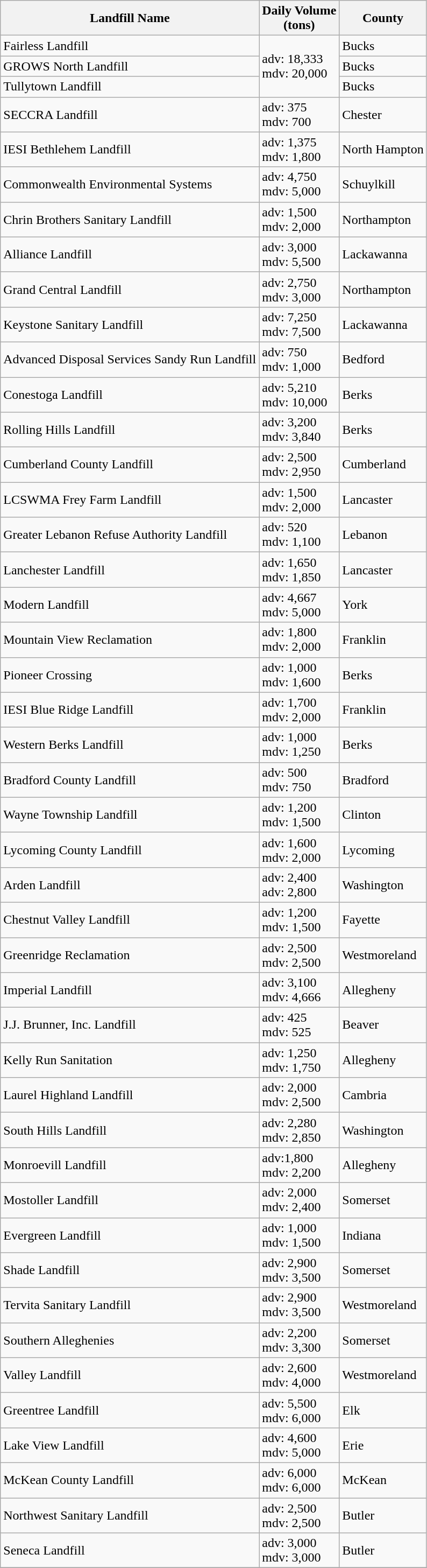<table class="wikitable">
<tr>
<th>Landfill Name</th>
<th>Daily Volume<br>(tons)</th>
<th>County</th>
</tr>
<tr>
<td>Fairless Landfill</td>
<td rowspan="3">adv: 18,333<br>mdv: 20,000</td>
<td>Bucks</td>
</tr>
<tr>
<td>GROWS North Landfill</td>
<td>Bucks</td>
</tr>
<tr>
<td>Tullytown Landfill</td>
<td>Bucks</td>
</tr>
<tr>
<td>SECCRA Landfill</td>
<td>adv: 375<br>mdv: 700</td>
<td>Chester</td>
</tr>
<tr>
<td>IESI Bethlehem Landfill</td>
<td>adv: 1,375<br>mdv: 1,800</td>
<td>North Hampton</td>
</tr>
<tr>
<td>Commonwealth Environmental Systems</td>
<td>adv: 4,750<br>mdv: 5,000</td>
<td>Schuylkill</td>
</tr>
<tr>
<td>Chrin Brothers Sanitary Landfill</td>
<td>adv: 1,500<br>mdv: 2,000</td>
<td>Northampton</td>
</tr>
<tr>
<td>Alliance Landfill</td>
<td>adv: 3,000<br>mdv: 5,500</td>
<td>Lackawanna</td>
</tr>
<tr>
<td>Grand Central Landfill</td>
<td>adv: 2,750<br>mdv: 3,000</td>
<td>Northampton</td>
</tr>
<tr>
<td>Keystone Sanitary Landfill</td>
<td>adv: 7,250<br>mdv: 7,500</td>
<td>Lackawanna</td>
</tr>
<tr>
<td>Advanced Disposal Services Sandy Run Landfill</td>
<td>adv: 750<br>mdv: 1,000</td>
<td>Bedford</td>
</tr>
<tr>
<td>Conestoga Landfill</td>
<td>adv: 5,210<br>mdv: 10,000</td>
<td>Berks</td>
</tr>
<tr>
<td>Rolling Hills Landfill</td>
<td>adv: 3,200<br>mdv: 3,840</td>
<td>Berks</td>
</tr>
<tr>
<td>Cumberland County Landfill</td>
<td>adv: 2,500<br>mdv: 2,950</td>
<td>Cumberland</td>
</tr>
<tr>
<td>LCSWMA Frey Farm Landfill</td>
<td>adv: 1,500<br>mdv: 2,000</td>
<td>Lancaster</td>
</tr>
<tr>
<td>Greater Lebanon Refuse Authority Landfill</td>
<td>adv: 520<br>mdv: 1,100</td>
<td>Lebanon</td>
</tr>
<tr>
<td>Lanchester Landfill</td>
<td>adv: 1,650<br>mdv: 1,850</td>
<td>Lancaster</td>
</tr>
<tr>
<td>Modern Landfill</td>
<td>adv: 4,667<br>mdv: 5,000</td>
<td>York</td>
</tr>
<tr>
<td>Mountain View Reclamation</td>
<td>adv: 1,800<br>mdv: 2,000</td>
<td>Franklin</td>
</tr>
<tr>
<td>Pioneer Crossing</td>
<td>adv: 1,000<br>mdv: 1,600</td>
<td>Berks</td>
</tr>
<tr>
<td>IESI Blue Ridge Landfill</td>
<td>adv: 1,700<br>mdv: 2,000</td>
<td>Franklin</td>
</tr>
<tr>
<td>Western Berks Landfill</td>
<td>adv: 1,000<br>mdv: 1,250</td>
<td>Berks</td>
</tr>
<tr>
<td>Bradford County Landfill</td>
<td>adv: 500<br>mdv: 750</td>
<td>Bradford</td>
</tr>
<tr>
<td>Wayne Township Landfill</td>
<td>adv: 1,200<br>mdv: 1,500</td>
<td>Clinton</td>
</tr>
<tr>
<td>Lycoming County Landfill</td>
<td>adv: 1,600<br>mdv: 2,000</td>
<td>Lycoming</td>
</tr>
<tr>
<td>Arden Landfill</td>
<td>adv: 2,400<br>adv: 2,800</td>
<td>Washington</td>
</tr>
<tr>
<td>Chestnut Valley Landfill</td>
<td>adv: 1,200<br>mdv: 1,500</td>
<td>Fayette</td>
</tr>
<tr>
<td>Greenridge Reclamation</td>
<td>adv: 2,500<br>mdv: 2,500</td>
<td>Westmoreland</td>
</tr>
<tr>
<td>Imperial Landfill</td>
<td>adv: 3,100<br>mdv: 4,666</td>
<td>Allegheny</td>
</tr>
<tr>
<td>J.J. Brunner, Inc. Landfill</td>
<td>adv: 425<br>mdv: 525</td>
<td>Beaver</td>
</tr>
<tr>
<td>Kelly Run Sanitation</td>
<td>adv: 1,250<br>mdv: 1,750</td>
<td>Allegheny</td>
</tr>
<tr>
<td>Laurel Highland Landfill</td>
<td>adv: 2,000<br>mdv: 2,500</td>
<td>Cambria</td>
</tr>
<tr>
<td>South Hills Landfill</td>
<td>adv: 2,280<br>mdv: 2,850</td>
<td>Washington</td>
</tr>
<tr>
<td>Monroevill Landfill</td>
<td>adv:1,800<br>mdv: 2,200</td>
<td>Allegheny</td>
</tr>
<tr>
<td>Mostoller Landfill</td>
<td>adv: 2,000<br>mdv: 2,400</td>
<td>Somerset</td>
</tr>
<tr>
<td>Evergreen Landfill</td>
<td>adv: 1,000<br>mdv: 1,500</td>
<td>Indiana</td>
</tr>
<tr>
<td>Shade Landfill</td>
<td>adv: 2,900<br>mdv: 3,500</td>
<td>Somerset</td>
</tr>
<tr>
<td>Tervita Sanitary Landfill</td>
<td>adv: 2,900<br>mdv: 3,500</td>
<td>Westmoreland</td>
</tr>
<tr>
<td>Southern Alleghenies</td>
<td>adv: 2,200<br>mdv: 3,300</td>
<td>Somerset</td>
</tr>
<tr>
<td>Valley Landfill</td>
<td>adv: 2,600<br>mdv: 4,000</td>
<td>Westmoreland</td>
</tr>
<tr>
<td>Greentree Landfill</td>
<td>adv: 5,500<br>mdv: 6,000</td>
<td>Elk</td>
</tr>
<tr>
<td>Lake View Landfill</td>
<td>adv: 4,600<br>mdv: 5,000</td>
<td>Erie</td>
</tr>
<tr>
<td>McKean County Landfill</td>
<td>adv: 6,000<br>mdv: 6,000</td>
<td>McKean</td>
</tr>
<tr>
<td>Northwest Sanitary Landfill</td>
<td>adv: 2,500<br>mdv: 2,500</td>
<td>Butler</td>
</tr>
<tr>
<td>Seneca Landfill</td>
<td>adv: 3,000<br>mdv: 3,000</td>
<td>Butler</td>
</tr>
<tr>
</tr>
</table>
